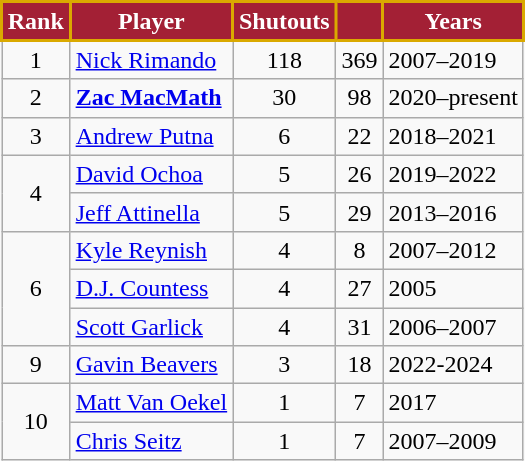<table class="wikitable">
<tr>
</tr>
<tr>
<th style="background:#A32035; color:#FFF; border:2px solid #DAA900;" scope="col">Rank</th>
<th style="background:#A32035; color:#FFF; border:2px solid #DAA900;" scope="col">Player</th>
<th style="background:#A32035; color:#FFF; border:2px solid #DAA900;" scope="col">Shutouts</th>
<th style="background:#A32035; color:#FFF; border:2px solid #DAA900;" scope="col"></th>
<th style="background:#A32035; color:#FFF; border:2px solid #DAA900;" scope="col">Years</th>
</tr>
<tr>
<td style="text-align:center;">1</td>
<td> <a href='#'>Nick Rimando</a></td>
<td align=center>118</td>
<td align=center>369</td>
<td>2007–2019</td>
</tr>
<tr>
<td style="text-align:center;">2</td>
<td>  <strong><a href='#'>Zac MacMath</a></strong></td>
<td align=center>30</td>
<td align=center>98</td>
<td>2020–present</td>
</tr>
<tr>
<td style="text-align:center;">3</td>
<td> <a href='#'>Andrew Putna</a></td>
<td align=center>6</td>
<td align=center>22</td>
<td>2018–2021</td>
</tr>
<tr>
<td rowspan="2" style="text-align:center;">4</td>
<td> <a href='#'>David Ochoa</a></td>
<td align=center>5</td>
<td align=center>26</td>
<td>2019–2022</td>
</tr>
<tr>
<td> <a href='#'>Jeff Attinella</a></td>
<td align=center>5</td>
<td align=center>29</td>
<td>2013–2016</td>
</tr>
<tr>
<td rowspan="3" style="text-align:center;">6</td>
<td> <a href='#'>Kyle Reynish</a></td>
<td align=center>4</td>
<td align=center>8</td>
<td>2007–2012</td>
</tr>
<tr>
<td> <a href='#'>D.J. Countess</a></td>
<td align=center>4</td>
<td align=center>27</td>
<td>2005</td>
</tr>
<tr>
<td> <a href='#'>Scott Garlick</a></td>
<td align=center>4</td>
<td align=center>31</td>
<td>2006–2007</td>
</tr>
<tr>
<td style="text-align:center;">9</td>
<td> <a href='#'>Gavin Beavers</a></td>
<td align=center>3</td>
<td align=center>18</td>
<td>2022-2024</td>
</tr>
<tr>
<td rowspan="2" style="text-align:center;">10</td>
<td> <a href='#'>Matt Van Oekel</a></td>
<td align=center>1</td>
<td align=center>7</td>
<td>2017</td>
</tr>
<tr>
<td> <a href='#'>Chris Seitz</a></td>
<td align=center>1</td>
<td align=center>7</td>
<td>2007–2009</td>
</tr>
</table>
